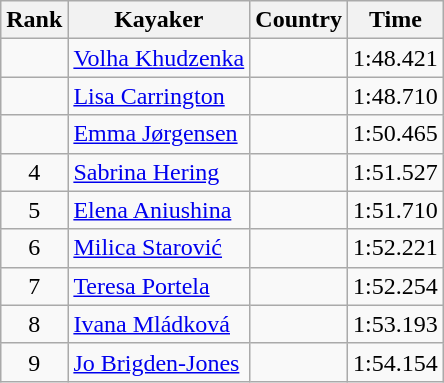<table class="wikitable" style="text-align:center">
<tr>
<th>Rank</th>
<th>Kayaker</th>
<th>Country</th>
<th>Time</th>
</tr>
<tr>
<td></td>
<td align="left"><a href='#'>Volha Khudzenka</a></td>
<td align="left"></td>
<td>1:48.421</td>
</tr>
<tr>
<td></td>
<td align="left"><a href='#'>Lisa Carrington</a></td>
<td align="left"></td>
<td>1:48.710</td>
</tr>
<tr>
<td></td>
<td align="left"><a href='#'>Emma Jørgensen</a></td>
<td align="left"></td>
<td>1:50.465</td>
</tr>
<tr>
<td>4</td>
<td align="left"><a href='#'>Sabrina Hering</a></td>
<td align="left"></td>
<td>1:51.527</td>
</tr>
<tr>
<td>5</td>
<td align="left"><a href='#'>Elena Aniushina</a></td>
<td align="left"></td>
<td>1:51.710</td>
</tr>
<tr>
<td>6</td>
<td align="left"><a href='#'>Milica Starović</a></td>
<td align="left"></td>
<td>1:52.221</td>
</tr>
<tr>
<td>7</td>
<td align="left"><a href='#'>Teresa Portela</a></td>
<td align="left"></td>
<td>1:52.254</td>
</tr>
<tr>
<td>8</td>
<td align="left"><a href='#'>Ivana Mládková</a></td>
<td align="left"></td>
<td>1:53.193</td>
</tr>
<tr>
<td>9</td>
<td align="left"><a href='#'>Jo Brigden-Jones</a></td>
<td align="left"></td>
<td>1:54.154</td>
</tr>
</table>
